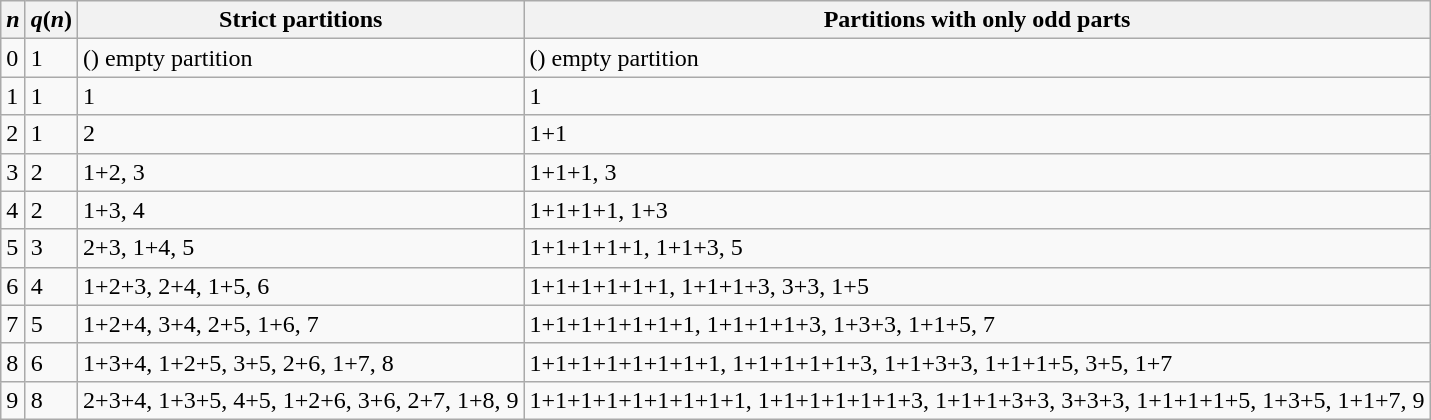<table class="wikitable">
<tr>
<th><em>n</em></th>
<th><em>q</em>(<em>n</em>)</th>
<th>Strict partitions</th>
<th>Partitions with only odd parts</th>
</tr>
<tr>
<td>0</td>
<td>1</td>
<td>() empty partition</td>
<td>() empty partition</td>
</tr>
<tr>
<td>1</td>
<td>1</td>
<td>1</td>
<td>1</td>
</tr>
<tr>
<td>2</td>
<td>1</td>
<td>2</td>
<td>1+1</td>
</tr>
<tr>
<td>3</td>
<td>2</td>
<td>1+2, 3</td>
<td>1+1+1, 3</td>
</tr>
<tr>
<td>4</td>
<td>2</td>
<td>1+3, 4</td>
<td>1+1+1+1, 1+3</td>
</tr>
<tr>
<td>5</td>
<td>3</td>
<td>2+3, 1+4, 5</td>
<td>1+1+1+1+1, 1+1+3, 5</td>
</tr>
<tr>
<td>6</td>
<td>4</td>
<td>1+2+3, 2+4, 1+5, 6</td>
<td>1+1+1+1+1+1, 1+1+1+3, 3+3, 1+5</td>
</tr>
<tr>
<td>7</td>
<td>5</td>
<td>1+2+4, 3+4, 2+5, 1+6, 7</td>
<td>1+1+1+1+1+1+1, 1+1+1+1+3, 1+3+3, 1+1+5, 7</td>
</tr>
<tr>
<td>8</td>
<td>6</td>
<td>1+3+4, 1+2+5, 3+5, 2+6, 1+7, 8</td>
<td>1+1+1+1+1+1+1+1, 1+1+1+1+1+3, 1+1+3+3, 1+1+1+5, 3+5, 1+7</td>
</tr>
<tr>
<td>9</td>
<td>8</td>
<td>2+3+4, 1+3+5, 4+5, 1+2+6, 3+6, 2+7, 1+8, 9</td>
<td>1+1+1+1+1+1+1+1+1, 1+1+1+1+1+1+3, 1+1+1+3+3, 3+3+3, 1+1+1+1+5, 1+3+5, 1+1+7, 9</td>
</tr>
</table>
